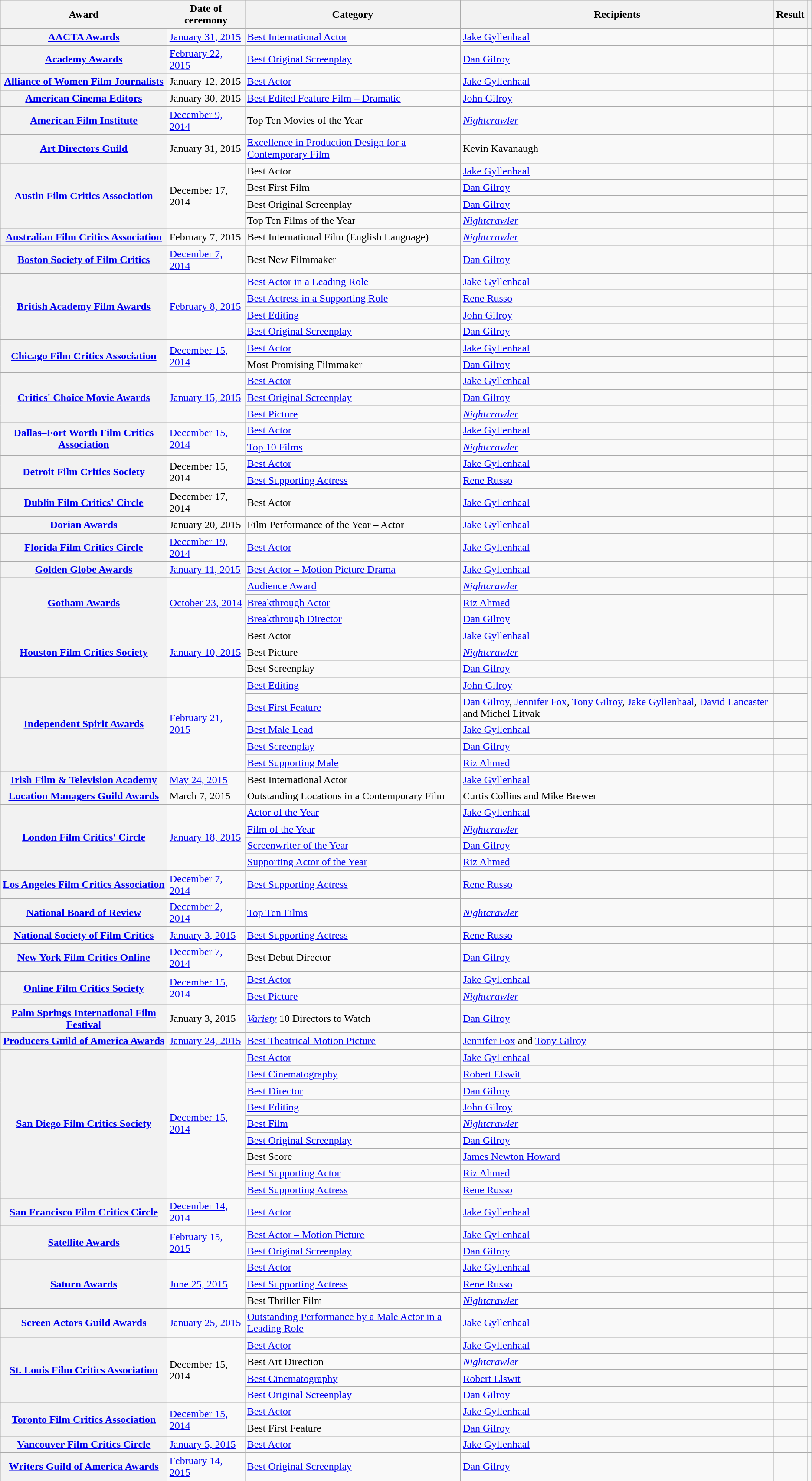<table class="wikitable plainrowheaders sortable">
<tr>
<th scope="col">Award</th>
<th scope="col">Date of ceremony</th>
<th scope="col">Category</th>
<th scope="col">Recipients</th>
<th scope="col">Result</th>
<th scope="col" class="unsortable"></th>
</tr>
<tr>
<th scope="row"><a href='#'>AACTA Awards</a></th>
<td><a href='#'>January 31, 2015</a></td>
<td><a href='#'>Best International Actor</a></td>
<td><a href='#'>Jake Gyllenhaal</a></td>
<td></td>
<td style="text-align:center;"></td>
</tr>
<tr>
<th scope="row"><a href='#'>Academy Awards</a></th>
<td><a href='#'>February 22, 2015</a></td>
<td><a href='#'>Best Original Screenplay</a></td>
<td><a href='#'>Dan Gilroy</a></td>
<td></td>
<td style="text-align:center;"></td>
</tr>
<tr>
<th scope="row"><a href='#'>Alliance of Women Film Journalists</a></th>
<td>January 12, 2015</td>
<td><a href='#'>Best Actor</a></td>
<td><a href='#'>Jake Gyllenhaal</a></td>
<td></td>
<td style="text-align:center;"></td>
</tr>
<tr>
<th scope="row"><a href='#'>American Cinema Editors</a></th>
<td>January 30, 2015</td>
<td><a href='#'>Best Edited Feature Film – Dramatic</a></td>
<td><a href='#'>John Gilroy</a></td>
<td></td>
<td style="text-align:center;"></td>
</tr>
<tr>
<th scope="row"><a href='#'>American Film Institute</a></th>
<td><a href='#'>December 9, 2014</a></td>
<td>Top Ten Movies of the Year</td>
<td><em><a href='#'>Nightcrawler</a></em></td>
<td></td>
<td style="text-align:center;"></td>
</tr>
<tr>
<th scope="row"><a href='#'>Art Directors Guild</a></th>
<td>January 31, 2015</td>
<td><a href='#'>Excellence in Production Design for a Contemporary Film</a></td>
<td>Kevin Kavanaugh</td>
<td></td>
<td style="text-align:center;"></td>
</tr>
<tr>
<th scope="row" rowspan="4"><a href='#'>Austin Film Critics Association</a></th>
<td rowspan="4">December 17, 2014</td>
<td>Best Actor</td>
<td><a href='#'>Jake Gyllenhaal</a></td>
<td></td>
<td rowspan="4" style="text-align:center;"></td>
</tr>
<tr>
<td>Best First Film</td>
<td><a href='#'>Dan Gilroy</a></td>
<td></td>
</tr>
<tr>
<td>Best Original Screenplay</td>
<td><a href='#'>Dan Gilroy</a></td>
<td></td>
</tr>
<tr>
<td>Top Ten Films of the Year</td>
<td><em><a href='#'>Nightcrawler</a></em></td>
<td></td>
</tr>
<tr>
<th scope="row"><a href='#'>Australian Film Critics Association</a></th>
<td>February 7, 2015</td>
<td>Best International Film (English Language)</td>
<td><em><a href='#'>Nightcrawler</a></em></td>
<td></td>
<td style="text-align:center;"></td>
</tr>
<tr>
<th scope="row"><a href='#'>Boston Society of Film Critics</a></th>
<td><a href='#'>December 7, 2014</a></td>
<td>Best New Filmmaker</td>
<td><a href='#'>Dan Gilroy</a></td>
<td></td>
<td style="text-align:center;"></td>
</tr>
<tr>
<th scope="row" rowspan="4"><a href='#'>British Academy Film Awards</a></th>
<td rowspan="4"><a href='#'>February 8, 2015</a></td>
<td><a href='#'>Best Actor in a Leading Role</a></td>
<td><a href='#'>Jake Gyllenhaal</a></td>
<td></td>
<td rowspan="4" style="text-align:center;"></td>
</tr>
<tr>
<td><a href='#'>Best Actress in a Supporting Role</a></td>
<td><a href='#'>Rene Russo</a></td>
<td></td>
</tr>
<tr>
<td><a href='#'>Best Editing</a></td>
<td><a href='#'>John Gilroy</a></td>
<td></td>
</tr>
<tr>
<td><a href='#'>Best Original Screenplay</a></td>
<td><a href='#'>Dan Gilroy</a></td>
<td></td>
</tr>
<tr>
<th scope="row" rowspan="2"><a href='#'>Chicago Film Critics Association</a></th>
<td rowspan="2"><a href='#'>December 15, 2014</a></td>
<td><a href='#'>Best Actor</a></td>
<td><a href='#'>Jake Gyllenhaal</a></td>
<td></td>
<td rowspan="2" style="text-align:center;"></td>
</tr>
<tr>
<td>Most Promising Filmmaker</td>
<td><a href='#'>Dan Gilroy</a></td>
<td></td>
</tr>
<tr>
<th scope="row" rowspan="3"><a href='#'>Critics' Choice Movie Awards</a></th>
<td rowspan="3"><a href='#'>January 15, 2015</a></td>
<td><a href='#'>Best Actor</a></td>
<td><a href='#'>Jake Gyllenhaal</a></td>
<td></td>
<td rowspan="3" style="text-align:center;"></td>
</tr>
<tr>
<td><a href='#'>Best Original Screenplay</a></td>
<td><a href='#'>Dan Gilroy</a></td>
<td></td>
</tr>
<tr>
<td><a href='#'>Best Picture</a></td>
<td><em><a href='#'>Nightcrawler</a></em></td>
<td></td>
</tr>
<tr>
<th scope="row" rowspan="2"><a href='#'>Dallas–Fort Worth Film Critics Association</a></th>
<td rowspan="2"><a href='#'>December 15, 2014</a></td>
<td><a href='#'>Best Actor</a></td>
<td><a href='#'>Jake Gyllenhaal</a></td>
<td></td>
<td rowspan="2" style="text-align:center;"></td>
</tr>
<tr>
<td><a href='#'>Top 10 Films</a></td>
<td><em><a href='#'>Nightcrawler</a></em></td>
<td></td>
</tr>
<tr>
<th scope="row" rowspan="2"><a href='#'>Detroit Film Critics Society</a></th>
<td rowspan="2">December 15, 2014</td>
<td><a href='#'>Best Actor</a></td>
<td><a href='#'>Jake Gyllenhaal</a></td>
<td></td>
<td style="text-align:center;" rowspan="2"></td>
</tr>
<tr>
<td><a href='#'>Best Supporting Actress</a></td>
<td><a href='#'>Rene Russo</a></td>
<td></td>
</tr>
<tr>
<th scope="row"><a href='#'>Dublin Film Critics' Circle</a></th>
<td>December 17, 2014</td>
<td>Best Actor</td>
<td><a href='#'>Jake Gyllenhaal</a></td>
<td></td>
<td style="text-align:center;"></td>
</tr>
<tr>
<th scope="row"><a href='#'>Dorian Awards</a></th>
<td>January 20, 2015</td>
<td>Film Performance of the Year – Actor</td>
<td><a href='#'>Jake Gyllenhaal</a></td>
<td></td>
<td style="text-align:center;"></td>
</tr>
<tr>
<th scope="row"><a href='#'>Florida Film Critics Circle</a></th>
<td><a href='#'>December 19, 2014</a></td>
<td><a href='#'>Best Actor</a></td>
<td><a href='#'>Jake Gyllenhaal</a></td>
<td></td>
<td style="text-align:center;"></td>
</tr>
<tr>
<th scope="row"><a href='#'>Golden Globe Awards</a></th>
<td><a href='#'>January 11, 2015</a></td>
<td><a href='#'>Best Actor – Motion Picture Drama</a></td>
<td><a href='#'>Jake Gyllenhaal</a></td>
<td></td>
<td style="text-align:center;"></td>
</tr>
<tr>
<th scope="row" rowspan="3"><a href='#'>Gotham Awards</a></th>
<td rowspan="3"><a href='#'>October 23, 2014</a></td>
<td><a href='#'>Audience Award</a></td>
<td><em><a href='#'>Nightcrawler</a></em></td>
<td></td>
<td rowspan="3" style="text-align:center;"></td>
</tr>
<tr>
<td><a href='#'>Breakthrough Actor</a></td>
<td><a href='#'>Riz Ahmed</a></td>
<td></td>
</tr>
<tr>
<td><a href='#'>Breakthrough Director</a></td>
<td><a href='#'>Dan Gilroy</a></td>
<td></td>
</tr>
<tr>
<th scope="row" rowspan="3"><a href='#'>Houston Film Critics Society</a></th>
<td rowspan="3"><a href='#'>January 10, 2015</a></td>
<td>Best Actor</td>
<td><a href='#'>Jake Gyllenhaal</a></td>
<td></td>
<td rowspan="3" style="text-align:center;"></td>
</tr>
<tr>
<td>Best Picture</td>
<td><em><a href='#'>Nightcrawler</a></em></td>
<td></td>
</tr>
<tr>
<td>Best Screenplay</td>
<td><a href='#'>Dan Gilroy</a></td>
<td></td>
</tr>
<tr>
<th scope="row" rowspan="5"><a href='#'>Independent Spirit Awards</a></th>
<td rowspan="5"><a href='#'>February 21, 2015</a></td>
<td><a href='#'>Best Editing</a></td>
<td><a href='#'>John Gilroy</a></td>
<td></td>
<td rowspan="5" style="text-align:center;"></td>
</tr>
<tr>
<td><a href='#'>Best First Feature</a></td>
<td><a href='#'>Dan Gilroy</a>, <a href='#'>Jennifer Fox</a>, <a href='#'>Tony Gilroy</a>, <a href='#'>Jake Gyllenhaal</a>, <a href='#'>David Lancaster</a> and Michel Litvak</td>
<td></td>
</tr>
<tr>
<td><a href='#'>Best Male Lead</a></td>
<td><a href='#'>Jake Gyllenhaal</a></td>
<td></td>
</tr>
<tr>
<td><a href='#'>Best Screenplay</a></td>
<td><a href='#'>Dan Gilroy</a></td>
<td></td>
</tr>
<tr>
<td><a href='#'>Best Supporting Male</a></td>
<td><a href='#'>Riz Ahmed</a></td>
<td></td>
</tr>
<tr>
<th scope="row"><a href='#'>Irish Film & Television Academy</a></th>
<td><a href='#'>May 24, 2015</a></td>
<td>Best International Actor</td>
<td><a href='#'>Jake Gyllenhaal</a></td>
<td></td>
<td style="text-align:center;"></td>
</tr>
<tr>
<th scope="row"><a href='#'>Location Managers Guild Awards</a></th>
<td>March 7, 2015</td>
<td>Outstanding Locations in a Contemporary Film</td>
<td>Curtis Collins and Mike Brewer</td>
<td></td>
<td style="text-align:center;"></td>
</tr>
<tr>
<th scope="row" rowspan="4"><a href='#'>London Film Critics' Circle</a></th>
<td rowspan="4"><a href='#'>January 18, 2015</a></td>
<td><a href='#'>Actor of the Year</a></td>
<td><a href='#'>Jake Gyllenhaal</a></td>
<td></td>
<td rowspan="4" style="text-align:center;"></td>
</tr>
<tr>
<td><a href='#'>Film of the Year</a></td>
<td><em><a href='#'>Nightcrawler</a></em></td>
<td></td>
</tr>
<tr>
<td><a href='#'>Screenwriter of the Year</a></td>
<td><a href='#'>Dan Gilroy</a></td>
<td></td>
</tr>
<tr>
<td><a href='#'>Supporting Actor of the Year</a></td>
<td><a href='#'>Riz Ahmed</a></td>
<td></td>
</tr>
<tr>
<th scope="row"><a href='#'>Los Angeles Film Critics Association</a></th>
<td><a href='#'>December 7, 2014</a></td>
<td><a href='#'>Best Supporting Actress</a></td>
<td><a href='#'>Rene Russo</a></td>
<td></td>
<td style="text-align:center;"></td>
</tr>
<tr>
<th scope="row"><a href='#'>National Board of Review</a></th>
<td><a href='#'>December 2, 2014</a></td>
<td><a href='#'>Top Ten Films</a></td>
<td><em><a href='#'>Nightcrawler</a></em></td>
<td></td>
<td style="text-align:center;"></td>
</tr>
<tr>
<th scope="row"><a href='#'>National Society of Film Critics</a></th>
<td><a href='#'>January 3, 2015</a></td>
<td><a href='#'>Best Supporting Actress</a></td>
<td><a href='#'>Rene Russo</a></td>
<td></td>
<td style="text-align:center;"></td>
</tr>
<tr>
<th scope="row"><a href='#'>New York Film Critics Online</a></th>
<td><a href='#'>December 7, 2014</a></td>
<td>Best Debut Director</td>
<td><a href='#'>Dan Gilroy</a></td>
<td></td>
<td style="text-align:center;"></td>
</tr>
<tr>
<th scope="row" rowspan="2"><a href='#'>Online Film Critics Society</a></th>
<td rowspan="2"><a href='#'>December 15, 2014</a></td>
<td><a href='#'>Best Actor</a></td>
<td><a href='#'>Jake Gyllenhaal</a></td>
<td></td>
<td style="text-align:center;" rowspan="2"></td>
</tr>
<tr>
<td><a href='#'>Best Picture</a></td>
<td><em><a href='#'>Nightcrawler</a></em></td>
<td></td>
</tr>
<tr>
<th scope="row"><a href='#'>Palm Springs International Film Festival</a></th>
<td>January 3, 2015</td>
<td><em><a href='#'>Variety</a></em> 10 Directors to Watch</td>
<td><a href='#'>Dan Gilroy</a></td>
<td></td>
<td style="text-align:center;"></td>
</tr>
<tr>
<th scope="row"><a href='#'>Producers Guild of America Awards</a></th>
<td><a href='#'>January 24, 2015</a></td>
<td><a href='#'>Best Theatrical Motion Picture</a></td>
<td><a href='#'>Jennifer Fox</a> and <a href='#'>Tony Gilroy</a></td>
<td></td>
<td style="text-align:center;"></td>
</tr>
<tr>
<th scope="row" rowspan="9"><a href='#'>San Diego Film Critics Society</a></th>
<td rowspan="9"><a href='#'>December 15, 2014</a></td>
<td><a href='#'>Best Actor</a></td>
<td><a href='#'>Jake Gyllenhaal</a></td>
<td></td>
<td rowspan="9" style="text-align:center;"></td>
</tr>
<tr>
<td><a href='#'>Best Cinematography</a></td>
<td><a href='#'>Robert Elswit</a></td>
<td></td>
</tr>
<tr>
<td><a href='#'>Best Director</a></td>
<td><a href='#'>Dan Gilroy</a></td>
<td></td>
</tr>
<tr>
<td><a href='#'>Best Editing</a></td>
<td><a href='#'>John Gilroy</a></td>
<td></td>
</tr>
<tr>
<td><a href='#'>Best Film</a></td>
<td><em><a href='#'>Nightcrawler</a></em></td>
<td></td>
</tr>
<tr>
<td><a href='#'>Best Original Screenplay</a></td>
<td><a href='#'>Dan Gilroy</a></td>
<td></td>
</tr>
<tr>
<td>Best Score</td>
<td><a href='#'>James Newton Howard</a></td>
<td></td>
</tr>
<tr>
<td><a href='#'>Best Supporting Actor</a></td>
<td><a href='#'>Riz Ahmed</a></td>
<td></td>
</tr>
<tr>
<td><a href='#'>Best Supporting Actress</a></td>
<td><a href='#'>Rene Russo</a></td>
<td></td>
</tr>
<tr>
<th scope="row"><a href='#'>San Francisco Film Critics Circle</a></th>
<td><a href='#'>December 14, 2014</a></td>
<td><a href='#'>Best Actor</a></td>
<td><a href='#'>Jake Gyllenhaal</a></td>
<td></td>
<td style="text-align:center;"></td>
</tr>
<tr>
<th scope="row" rowspan="2"><a href='#'>Satellite Awards</a></th>
<td rowspan="2"><a href='#'>February 15, 2015</a></td>
<td><a href='#'>Best Actor – Motion Picture</a></td>
<td><a href='#'>Jake Gyllenhaal</a></td>
<td></td>
<td rowspan="2" style="text-align:center;"></td>
</tr>
<tr>
<td><a href='#'>Best Original Screenplay</a></td>
<td><a href='#'>Dan Gilroy</a></td>
<td></td>
</tr>
<tr>
<th scope="row" rowspan="3"><a href='#'>Saturn Awards</a></th>
<td rowspan="3"><a href='#'>June 25, 2015</a></td>
<td><a href='#'>Best Actor</a></td>
<td><a href='#'>Jake Gyllenhaal</a></td>
<td></td>
<td rowspan="3" style="text-align:center;"></td>
</tr>
<tr>
<td><a href='#'>Best Supporting Actress</a></td>
<td><a href='#'>Rene Russo</a></td>
<td></td>
</tr>
<tr>
<td>Best Thriller Film</td>
<td><em><a href='#'>Nightcrawler</a></em></td>
<td></td>
</tr>
<tr>
<th scope="row"><a href='#'>Screen Actors Guild Awards</a></th>
<td><a href='#'>January 25, 2015</a></td>
<td><a href='#'>Outstanding Performance by a Male Actor in a Leading Role</a></td>
<td><a href='#'>Jake Gyllenhaal</a></td>
<td></td>
<td style="text-align:center;"></td>
</tr>
<tr>
<th scope="row" rowspan="4"><a href='#'>St. Louis Film Critics Association</a></th>
<td rowspan="4">December 15, 2014</td>
<td><a href='#'>Best Actor</a></td>
<td><a href='#'>Jake Gyllenhaal</a></td>
<td></td>
<td rowspan="4" style="text-align:center;"></td>
</tr>
<tr>
<td>Best Art Direction</td>
<td><em><a href='#'>Nightcrawler</a></em></td>
<td></td>
</tr>
<tr>
<td><a href='#'>Best Cinematography</a></td>
<td><a href='#'>Robert Elswit</a></td>
<td></td>
</tr>
<tr>
<td><a href='#'>Best Original Screenplay</a></td>
<td><a href='#'>Dan Gilroy</a></td>
<td></td>
</tr>
<tr>
<th scope="row" rowspan="2"><a href='#'>Toronto Film Critics Association</a></th>
<td rowspan="2"><a href='#'>December 15, 2014</a></td>
<td><a href='#'>Best Actor</a></td>
<td><a href='#'>Jake Gyllenhaal</a></td>
<td></td>
<td style="text-align:center;" rowspan="2"></td>
</tr>
<tr>
<td>Best First Feature</td>
<td><a href='#'>Dan Gilroy</a></td>
<td></td>
</tr>
<tr>
<th scope="row"><a href='#'>Vancouver Film Critics Circle</a></th>
<td><a href='#'>January 5, 2015</a></td>
<td><a href='#'>Best Actor</a></td>
<td><a href='#'>Jake Gyllenhaal</a></td>
<td></td>
<td style="text-align:center;"></td>
</tr>
<tr>
<th scope="row"><a href='#'>Writers Guild of America Awards</a></th>
<td><a href='#'>February 14, 2015</a></td>
<td><a href='#'>Best Original Screenplay</a></td>
<td><a href='#'>Dan Gilroy</a></td>
<td></td>
<td style="text-align:center;"></td>
</tr>
</table>
